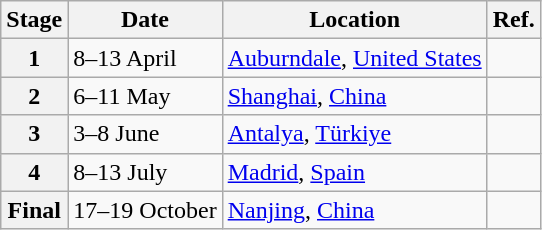<table class="wikitable">
<tr>
<th>Stage</th>
<th>Date</th>
<th>Location</th>
<th>Ref.</th>
</tr>
<tr>
<th>1</th>
<td>8–13 April</td>
<td> <a href='#'>Auburndale</a>, <a href='#'>United States</a></td>
<td></td>
</tr>
<tr>
<th>2</th>
<td>6–11 May</td>
<td> <a href='#'>Shanghai</a>, <a href='#'>China</a></td>
<td></td>
</tr>
<tr>
<th>3</th>
<td>3–8 June</td>
<td> <a href='#'>Antalya</a>, <a href='#'>Türkiye</a></td>
<td></td>
</tr>
<tr>
<th>4</th>
<td>8–13 July</td>
<td> <a href='#'>Madrid</a>, <a href='#'>Spain</a></td>
<td></td>
</tr>
<tr>
<th>Final</th>
<td>17–19 October</td>
<td> <a href='#'>Nanjing</a>, <a href='#'>China</a></td>
<td></td>
</tr>
</table>
